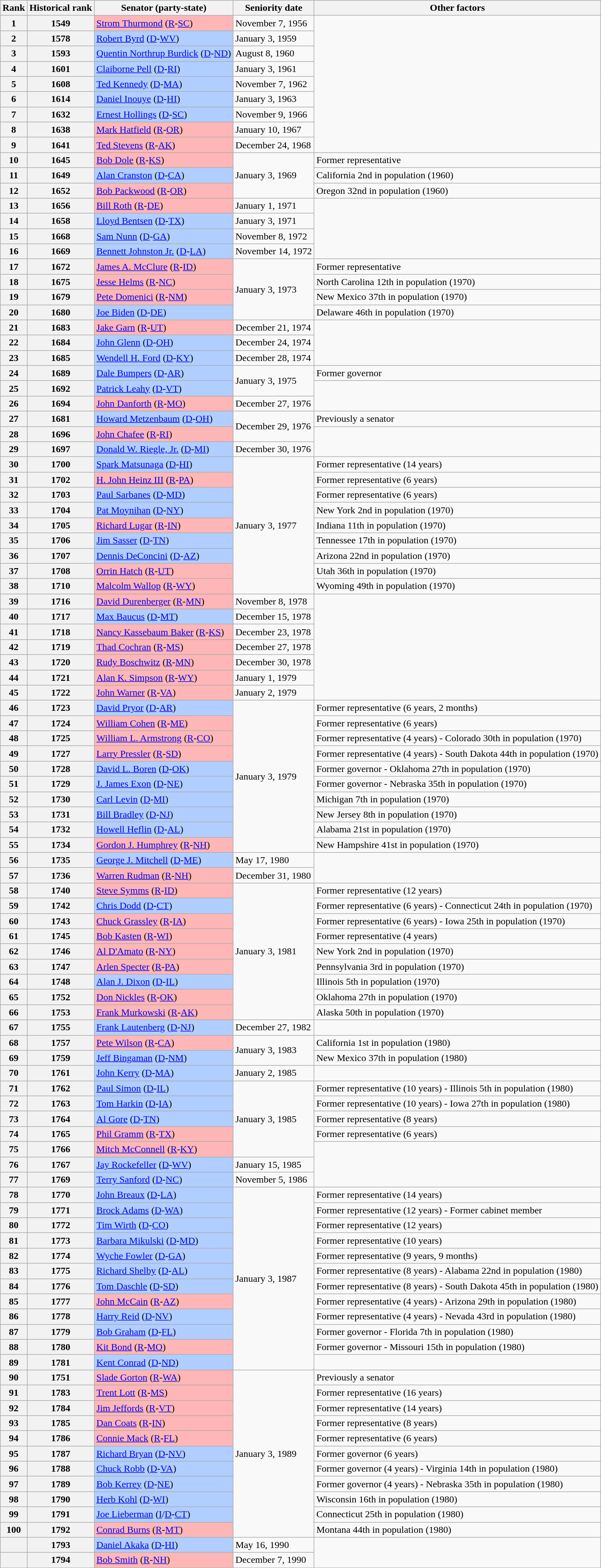<table class=wikitable>
<tr valign=bottom>
<th>Rank</th>
<th>Historical rank</th>
<th>Senator (party-state)</th>
<th>Seniority date</th>
<th>Other factors</th>
</tr>
<tr>
<th>1</th>
<th>1549</th>
<td style="background-color:#FFB6B6"><a href='#'>Strom Thurmond</a> (<a href='#'>R</a>-<a href='#'>SC</a>)</td>
<td>November 7, 1956</td>
<td rowspan=9></td>
</tr>
<tr>
<th>2</th>
<th>1578</th>
<td style="background-color:#B0CEFF"><a href='#'>Robert Byrd</a> (<a href='#'>D</a>-<a href='#'>WV</a>)</td>
<td>January 3, 1959</td>
</tr>
<tr>
<th>3</th>
<th>1593</th>
<td style="background-color:#B0CEFF"><a href='#'>Quentin Northrup Burdick</a> (<a href='#'>D</a>-<a href='#'>ND</a>)</td>
<td>August 8, 1960</td>
</tr>
<tr>
<th>4</th>
<th>1601</th>
<td style="background-color:#B0CEFF"><a href='#'>Claiborne Pell</a> (<a href='#'>D</a>-<a href='#'>RI</a>)</td>
<td>January 3, 1961</td>
</tr>
<tr>
<th>5</th>
<th>1608</th>
<td style="background-color:#B0CEFF"><a href='#'>Ted Kennedy</a> (<a href='#'>D</a>-<a href='#'>MA</a>)</td>
<td>November 7, 1962</td>
</tr>
<tr>
<th>6</th>
<th>1614</th>
<td style="background-color:#B0CEFF"><a href='#'>Daniel Inouye</a> (<a href='#'>D</a>-<a href='#'>HI</a>)</td>
<td>January 3, 1963</td>
</tr>
<tr>
<th>7</th>
<th>1632</th>
<td style="background-color:#B0CEFF"><a href='#'>Ernest Hollings</a> (<a href='#'>D</a>-<a href='#'>SC</a>)</td>
<td>November 9, 1966</td>
</tr>
<tr>
<th>8</th>
<th>1638</th>
<td style="background-color:#FFB6B6"><a href='#'>Mark Hatfield</a> (<a href='#'>R</a>-<a href='#'>OR</a>)</td>
<td>January 10, 1967</td>
</tr>
<tr>
<th>9</th>
<th>1641</th>
<td style="background-color:#FFB6B6"><a href='#'>Ted Stevens</a> (<a href='#'>R</a>-<a href='#'>AK</a>)</td>
<td>December 24, 1968</td>
</tr>
<tr>
<th>10</th>
<th>1645</th>
<td style="background-color:#FFB6B6"><a href='#'>Bob Dole</a> (<a href='#'>R</a>-<a href='#'>KS</a>)</td>
<td rowspan= 3>January 3, 1969</td>
<td>Former representative</td>
</tr>
<tr>
<th>11</th>
<th>1649</th>
<td style="background-color:#B0CEFF"><a href='#'>Alan Cranston</a> (<a href='#'>D</a>-<a href='#'>CA</a>)</td>
<td>California 2nd in population (1960)</td>
</tr>
<tr>
<th>12</th>
<th>1652</th>
<td style="background-color:#FFB6B6"><a href='#'>Bob Packwood</a> (<a href='#'>R</a>-<a href='#'>OR</a>)</td>
<td>Oregon 32nd in population (1960)</td>
</tr>
<tr>
<th>13</th>
<th>1656</th>
<td style="background-color:#FFB6B6"><a href='#'>Bill Roth</a> (<a href='#'>R</a>-<a href='#'>DE</a>)</td>
<td>January 1, 1971</td>
<td rowspan=4></td>
</tr>
<tr>
<th>14</th>
<th>1658</th>
<td style="background-color:#B0CEFF"><a href='#'>Lloyd Bentsen</a> (<a href='#'>D</a>-<a href='#'>TX</a>)</td>
<td>January 3, 1971</td>
</tr>
<tr>
<th>15</th>
<th>1668</th>
<td style="background-color:#B0CEFF"><a href='#'>Sam Nunn</a> (<a href='#'>D</a>-<a href='#'>GA</a>)</td>
<td>November 8, 1972</td>
</tr>
<tr>
<th>16</th>
<th>1669</th>
<td style="background-color:#B0CEFF"><a href='#'>Bennett Johnston Jr.</a> (<a href='#'>D</a>-<a href='#'>LA</a>)</td>
<td>November 14, 1972</td>
</tr>
<tr>
<th>17</th>
<th>1672</th>
<td style="background-color:#FFB6B6"><a href='#'>James A. McClure</a> (<a href='#'>R</a>-<a href='#'>ID</a>)</td>
<td rowspan= 4>January 3, 1973</td>
<td>Former representative</td>
</tr>
<tr>
<th>18</th>
<th>1675</th>
<td style="background-color:#FFB6B6"><a href='#'>Jesse Helms</a> (<a href='#'>R</a>-<a href='#'>NC</a>)</td>
<td>North Carolina 12th in population (1970)</td>
</tr>
<tr>
<th>19</th>
<th>1679</th>
<td style="background-color:#FFB6B6"><a href='#'>Pete Domenici</a> (<a href='#'>R</a>-<a href='#'>NM</a>)</td>
<td>New Mexico 37th in population (1970)</td>
</tr>
<tr>
<th>20</th>
<th>1680</th>
<td style="background-color:#B0CEFF"><a href='#'>Joe Biden</a> (<a href='#'>D</a>-<a href='#'>DE</a>)</td>
<td>Delaware 46th in population (1970)</td>
</tr>
<tr>
<th>21</th>
<th>1683</th>
<td style="background-color:#FFB6B6"><a href='#'>Jake Garn</a> (<a href='#'>R</a>-<a href='#'>UT</a>)</td>
<td>December 21, 1974</td>
<td rowspan=3></td>
</tr>
<tr>
<th>22</th>
<th>1684</th>
<td style="background-color:#B0CEFF"><a href='#'>John Glenn</a> (<a href='#'>D</a>-<a href='#'>OH</a>)</td>
<td>December 24, 1974</td>
</tr>
<tr>
<th>23</th>
<th>1685</th>
<td style="background-color:#B0CEFF"><a href='#'>Wendell H. Ford</a> (<a href='#'>D</a>-<a href='#'>KY</a>)</td>
<td>December 28, 1974</td>
</tr>
<tr>
<th>24</th>
<th>1689</th>
<td style="background-color:#B0CEFF"><a href='#'>Dale Bumpers</a> (<a href='#'>D</a>-<a href='#'>AR</a>)</td>
<td rowspan= 2>January 3, 1975</td>
<td>Former governor</td>
</tr>
<tr>
<th>25</th>
<th>1692</th>
<td style="background-color:#B0CEFF"><a href='#'>Patrick Leahy</a> (<a href='#'>D</a>-<a href='#'>VT</a>)</td>
<td rowspan=2></td>
</tr>
<tr>
<th>26</th>
<th>1694</th>
<td style="background-color:#FFB6B6"><a href='#'>John Danforth</a> (<a href='#'>R</a>-<a href='#'>MO</a>)</td>
<td>December 27, 1976</td>
</tr>
<tr>
<th>27</th>
<th>1681</th>
<td style="background-color:#B0CEFF"><a href='#'>Howard Metzenbaum</a> (<a href='#'>D</a>-<a href='#'>OH</a>)</td>
<td rowspan=2>December 29, 1976</td>
<td>Previously a senator</td>
</tr>
<tr>
<th>28</th>
<th>1696</th>
<td style="background-color:#FFB6B6"><a href='#'>John Chafee</a> (<a href='#'>R</a>-<a href='#'>RI</a>)</td>
<td rowspan=2></td>
</tr>
<tr>
<th>29</th>
<th>1697</th>
<td style="background-color:#B0CEFF"><a href='#'>Donald W. Riegle, Jr.</a> (<a href='#'>D</a>-<a href='#'>MI</a>)</td>
<td>December 30, 1976</td>
</tr>
<tr>
<th>30</th>
<th>1700</th>
<td style="background-color:#B0CEFF"><a href='#'>Spark Matsunaga</a> (<a href='#'>D</a>-<a href='#'>HI</a>)</td>
<td rowspan=9>January 3, 1977</td>
<td>Former representative (14 years)</td>
</tr>
<tr>
<th>31</th>
<th>1702</th>
<td style="background-color:#FFB6B6"><a href='#'>H. John Heinz III</a> (<a href='#'>R</a>-<a href='#'>PA</a>)</td>
<td>Former representative (6 years)</td>
</tr>
<tr>
<th>32</th>
<th>1703</th>
<td style="background-color:#B0CEFF"><a href='#'>Paul Sarbanes</a> (<a href='#'>D</a>-<a href='#'>MD</a>)</td>
<td>Former representative (6 years)</td>
</tr>
<tr>
<th>33</th>
<th>1704</th>
<td style="background-color:#B0CEFF"><a href='#'>Pat Moynihan</a> (<a href='#'>D</a>-<a href='#'>NY</a>)</td>
<td>New York 2nd in population (1970)</td>
</tr>
<tr>
<th>34</th>
<th>1705</th>
<td style="background-color:#FFB6B6"><a href='#'>Richard Lugar</a> (<a href='#'>R</a>-<a href='#'>IN</a>)</td>
<td>Indiana 11th in population (1970)</td>
</tr>
<tr>
<th>35</th>
<th>1706</th>
<td style="background-color:#B0CEFF"><a href='#'>Jim Sasser</a> (<a href='#'>D</a>-<a href='#'>TN</a>)</td>
<td>Tennessee 17th in population (1970)</td>
</tr>
<tr>
<th>36</th>
<th>1707</th>
<td style="background-color:#B0CEFF"><a href='#'>Dennis DeConcini</a> (<a href='#'>D</a>-<a href='#'>AZ</a>)</td>
<td>Arizona 22nd in population (1970)</td>
</tr>
<tr>
<th>37</th>
<th>1708</th>
<td style="background-color:#FFB6B6"><a href='#'>Orrin Hatch</a> (<a href='#'>R</a>-<a href='#'>UT</a>)</td>
<td>Utah 36th in population (1970)</td>
</tr>
<tr>
<th>38</th>
<th>1710</th>
<td style="background-color:#FFB6B6"><a href='#'>Malcolm Wallop</a> (<a href='#'>R</a>-<a href='#'>WY</a>)</td>
<td>Wyoming 49th in population (1970)</td>
</tr>
<tr>
<th>39</th>
<th>1716</th>
<td style="background-color:#FFB6B6"><a href='#'>David Durenberger</a> (<a href='#'>R</a>-<a href='#'>MN</a>)</td>
<td>November 8, 1978</td>
<td rowspan=7></td>
</tr>
<tr>
<th>40</th>
<th>1717</th>
<td style="background-color:#B0CEFF"><a href='#'>Max Baucus</a> (<a href='#'>D</a>-<a href='#'>MT</a>)</td>
<td>December 15, 1978</td>
</tr>
<tr>
<th>41</th>
<th>1718</th>
<td style="background-color:#FFB6B6"><a href='#'>Nancy Kassebaum Baker</a> (<a href='#'>R</a>-<a href='#'>KS</a>)</td>
<td>December 23, 1978</td>
</tr>
<tr>
<th>42</th>
<th>1719</th>
<td style="background-color:#FFB6B6"><a href='#'>Thad Cochran</a> (<a href='#'>R</a>-<a href='#'>MS</a>)</td>
<td>December 27, 1978</td>
</tr>
<tr>
<th>43</th>
<th>1720</th>
<td style="background-color:#FFB6B6"><a href='#'>Rudy Boschwitz</a> (<a href='#'>R</a>-<a href='#'>MN</a>)</td>
<td>December 30, 1978</td>
</tr>
<tr>
<th>44</th>
<th>1721</th>
<td style="background-color:#FFB6B6"><a href='#'>Alan K. Simpson</a> (<a href='#'>R</a>-<a href='#'>WY</a>)</td>
<td>January 1, 1979</td>
</tr>
<tr>
<th>45</th>
<th>1722</th>
<td style="background-color:#FFB6B6"><a href='#'>John Warner</a> (<a href='#'>R</a>-<a href='#'>VA</a>)</td>
<td>January 2, 1979</td>
</tr>
<tr>
<th>46</th>
<th>1723</th>
<td style="background-color:#B0CEFF"><a href='#'>David Pryor</a> (<a href='#'>D</a>-<a href='#'>AR</a>)</td>
<td rowspan=10>January 3, 1979</td>
<td>Former representative (6 years, 2 months)</td>
</tr>
<tr>
<th>47</th>
<th>1724</th>
<td style="background-color:#FFB6B6"><a href='#'>William Cohen</a> (<a href='#'>R</a>-<a href='#'>ME</a>)</td>
<td>Former representative (6 years)</td>
</tr>
<tr>
<th>48</th>
<th>1725</th>
<td style="background-color:#FFB6B6"><a href='#'>William L. Armstrong</a> (<a href='#'>R</a>-<a href='#'>CO</a>)</td>
<td>Former representative (4 years) - Colorado 30th in population (1970)</td>
</tr>
<tr>
<th>49</th>
<th>1727</th>
<td style="background-color:#FFB6B6"><a href='#'>Larry Pressler</a> (<a href='#'>R</a>-<a href='#'>SD</a>)</td>
<td>Former representative (4 years) - South Dakota 44th in population (1970)</td>
</tr>
<tr>
<th>50</th>
<th>1728</th>
<td style="background-color:#B0CEFF"><a href='#'>David L. Boren</a> (<a href='#'>D</a>-<a href='#'>OK</a>)</td>
<td>Former governor - Oklahoma 27th in population (1970)</td>
</tr>
<tr>
<th>51</th>
<th>1729</th>
<td style="background-color:#B0CEFF"><a href='#'>J. James Exon</a> (<a href='#'>D</a>-<a href='#'>NE</a>)</td>
<td>Former governor - Nebraska 35th in population (1970)</td>
</tr>
<tr>
<th>52</th>
<th>1730</th>
<td style="background-color:#B0CEFF"><a href='#'>Carl Levin</a> (<a href='#'>D</a>-<a href='#'>MI</a>)</td>
<td>Michigan 7th in population (1970)</td>
</tr>
<tr>
<th>53</th>
<th>1731</th>
<td style="background-color:#B0CEFF"><a href='#'>Bill Bradley</a> (<a href='#'>D</a>-<a href='#'>NJ</a>)</td>
<td>New Jersey 8th in population (1970)</td>
</tr>
<tr>
<th>54</th>
<th>1732</th>
<td style="background-color:#B0CEFF"><a href='#'>Howell Heflin</a> (<a href='#'>D</a>-<a href='#'>AL</a>)</td>
<td>Alabama 21st in population (1970)</td>
</tr>
<tr>
<th>55</th>
<th>1734</th>
<td style="background-color:#FFB6B6"><a href='#'>Gordon J. Humphrey</a> (<a href='#'>R</a>-<a href='#'>NH</a>)</td>
<td>New Hampshire 41st in population (1970)</td>
</tr>
<tr>
<th>56</th>
<th>1735</th>
<td style="background-color:#B0CEFF"><a href='#'>George J. Mitchell</a> (<a href='#'>D</a>-<a href='#'>ME</a>)</td>
<td>May 17, 1980</td>
<td rowspan=2></td>
</tr>
<tr>
<th>57</th>
<th>1736</th>
<td style="background-color:#FFB6B6"><a href='#'>Warren Rudman</a> (<a href='#'>R</a>-<a href='#'>NH</a>)</td>
<td>December 31, 1980</td>
</tr>
<tr>
<th>58</th>
<th>1740</th>
<td style="background-color:#FFB6B6"><a href='#'>Steve Symms</a> (<a href='#'>R</a>-<a href='#'>ID</a>)</td>
<td rowspan=9>January 3, 1981</td>
<td>Former representative (12 years)</td>
</tr>
<tr>
<th>59</th>
<th>1742</th>
<td style="background-color:#B0CEFF"><a href='#'>Chris Dodd</a> (<a href='#'>D</a>-<a href='#'>CT</a>)</td>
<td>Former representative (6 years) - Connecticut 24th in population (1970)</td>
</tr>
<tr>
<th>60</th>
<th>1743</th>
<td style="background-color:#FFB6B6"><a href='#'>Chuck Grassley</a> (<a href='#'>R</a>-<a href='#'>IA</a>)</td>
<td>Former representative (6 years) - Iowa 25th in population (1970)</td>
</tr>
<tr>
<th>61</th>
<th>1745</th>
<td style="background-color:#FFB6B6"><a href='#'>Bob Kasten</a> (<a href='#'>R</a>-<a href='#'>WI</a>)</td>
<td>Former representative (4 years)</td>
</tr>
<tr>
<th>62</th>
<th>1746</th>
<td style="background-color:#FFB6B6"><a href='#'>Al D'Amato</a> (<a href='#'>R</a>-<a href='#'>NY</a>)</td>
<td>New York 2nd in population (1970)</td>
</tr>
<tr>
<th>63</th>
<th>1747</th>
<td style="background-color:#FFB6B6"><a href='#'>Arlen Specter</a> (<a href='#'>R</a>-<a href='#'>PA</a>)</td>
<td>Pennsylvania 3rd in population (1970)</td>
</tr>
<tr>
<th>64</th>
<th>1748</th>
<td style="background-color:#B0CEFF"><a href='#'>Alan J. Dixon</a> (<a href='#'>D</a>-<a href='#'>IL</a>)</td>
<td>Illinois 5th in population (1970)</td>
</tr>
<tr>
<th>65</th>
<th>1752</th>
<td style="background-color:#FFB6B6"><a href='#'>Don Nickles</a> (<a href='#'>R</a>-<a href='#'>OK</a>)</td>
<td>Oklahoma 27th in population (1970)</td>
</tr>
<tr>
<th>66</th>
<th>1753</th>
<td style="background-color:#FFB6B6"><a href='#'>Frank Murkowski</a> (<a href='#'>R</a>-<a href='#'>AK</a>)</td>
<td>Alaska 50th in population (1970)</td>
</tr>
<tr>
<th>67</th>
<th>1755</th>
<td style="background-color:#B0CEFF"><a href='#'>Frank Lautenberg</a> (<a href='#'>D</a>-<a href='#'>NJ</a>)</td>
<td>December 27, 1982</td>
<td></td>
</tr>
<tr>
<th>68</th>
<th>1757</th>
<td style="background-color:#FFB6B6"><a href='#'>Pete Wilson</a> (<a href='#'>R</a>-<a href='#'>CA</a>)</td>
<td rowspan=2>January 3, 1983</td>
<td>California 1st in population (1980)</td>
</tr>
<tr>
<th>69</th>
<th>1759</th>
<td style="background-color:#B0CEFF"><a href='#'>Jeff Bingaman</a> (<a href='#'>D</a>-<a href='#'>NM</a>)</td>
<td>New Mexico 37th in population (1980)</td>
</tr>
<tr>
<th>70</th>
<th>1761</th>
<td style="background-color:#B0CEFF"><a href='#'>John Kerry</a> (<a href='#'>D</a>-<a href='#'>MA</a>)</td>
<td>January 2, 1985</td>
<td></td>
</tr>
<tr>
<th>71</th>
<th>1762</th>
<td style="background-color:#B0CEFF"><a href='#'>Paul Simon</a> (<a href='#'>D</a>-<a href='#'>IL</a>)</td>
<td rowspan=5>January 3, 1985</td>
<td>Former representative (10 years) - Illinois 5th in population (1980)</td>
</tr>
<tr>
<th>72</th>
<th>1763</th>
<td style="background-color:#B0CEFF"><a href='#'>Tom Harkin</a> (<a href='#'>D</a>-<a href='#'>IA</a>)</td>
<td>Former representative (10 years) - Iowa 27th in population (1980)</td>
</tr>
<tr>
<th>73</th>
<th>1764</th>
<td style="background-color:#B0CEFF"><a href='#'>Al Gore</a> (<a href='#'>D</a>-<a href='#'>TN</a>)</td>
<td>Former representative (8 years)</td>
</tr>
<tr>
<th>74</th>
<th>1765</th>
<td style="background-color:#FFB6B6"><a href='#'>Phil Gramm</a> (<a href='#'>R</a>-<a href='#'>TX</a>)</td>
<td>Former representative (6 years)</td>
</tr>
<tr>
<th>75</th>
<th>1766</th>
<td style="background-color:#FFB6B6"><a href='#'>Mitch McConnell</a> (<a href='#'>R</a>-<a href='#'>KY</a>)</td>
<td rowspan=3> </td>
</tr>
<tr>
<th>76</th>
<th>1767</th>
<td style="background-color:#B0CEFF"><a href='#'>Jay Rockefeller</a> (<a href='#'>D</a>-<a href='#'>WV</a>)</td>
<td>January 15, 1985</td>
</tr>
<tr>
<th>77</th>
<th>1769</th>
<td style="background-color:#B0CEFF"><a href='#'>Terry Sanford</a> (<a href='#'>D</a>-<a href='#'>NC</a>)</td>
<td>November 5, 1986</td>
</tr>
<tr>
<th>78</th>
<th>1770</th>
<td style="background-color:#B0CEFF"><a href='#'>John Breaux</a> (<a href='#'>D</a>-<a href='#'>LA</a>)</td>
<td rowspan=12>January 3, 1987</td>
<td>Former representative (14 years)</td>
</tr>
<tr>
<th>79</th>
<th>1771</th>
<td style="background-color:#B0CEFF"><a href='#'>Brock Adams</a> (<a href='#'>D</a>-<a href='#'>WA</a>)</td>
<td>Former representative (12 years) - Former cabinet member</td>
</tr>
<tr>
<th>80</th>
<th>1772</th>
<td style="background-color:#B0CEFF"><a href='#'>Tim Wirth</a> (<a href='#'>D</a>-<a href='#'>CO</a>)</td>
<td>Former representative (12 years)</td>
</tr>
<tr>
<th>81</th>
<th>1773</th>
<td style="background-color:#B0CEFF"><a href='#'>Barbara Mikulski</a> (<a href='#'>D</a>-<a href='#'>MD</a>)</td>
<td>Former representative (10 years)</td>
</tr>
<tr>
<th>82</th>
<th>1774</th>
<td style="background-color:#B0CEFF"><a href='#'>Wyche Fowler</a> (<a href='#'>D</a>-<a href='#'>GA</a>)</td>
<td>Former representative (9 years, 9 months)</td>
</tr>
<tr>
<th>83</th>
<th>1775</th>
<td style="background-color:#B0CEFF"><a href='#'>Richard Shelby</a> (<a href='#'>D</a>-<a href='#'>AL</a>)</td>
<td>Former representative (8 years) - Alabama 22nd in population (1980)</td>
</tr>
<tr>
<th>84</th>
<th>1776</th>
<td style="background-color:#B0CEFF"><a href='#'>Tom Daschle</a> (<a href='#'>D</a>-<a href='#'>SD</a>)</td>
<td>Former representative (8 years) - South Dakota 45th in population (1980)</td>
</tr>
<tr>
<th>85</th>
<th>1777</th>
<td style="background-color:#FFB6B6"><a href='#'>John McCain</a> (<a href='#'>R</a>-<a href='#'>AZ</a>)</td>
<td>Former representative (4 years) - Arizona 29th in population (1980)</td>
</tr>
<tr>
<th>86</th>
<th>1778</th>
<td style="background-color:#B0CEFF"><a href='#'>Harry Reid</a> (<a href='#'>D</a>-<a href='#'>NV</a>)</td>
<td>Former representative (4 years) - Nevada 43rd in population (1980)</td>
</tr>
<tr>
<th>87</th>
<th>1779</th>
<td style="background-color:#B0CEFF"><a href='#'>Bob Graham</a> (<a href='#'>D</a>-<a href='#'>FL</a>)</td>
<td>Former governor - Florida 7th in population (1980)</td>
</tr>
<tr>
<th>88</th>
<th>1780</th>
<td style="background-color:#FFB6B6"><a href='#'>Kit Bond</a> (<a href='#'>R</a>-<a href='#'>MO</a>)</td>
<td>Former governor - Missouri 15th in population (1980)</td>
</tr>
<tr>
<th>89</th>
<th>1781</th>
<td style="background-color:#B0CEFF"><a href='#'>Kent Conrad</a> (<a href='#'>D</a>-<a href='#'>ND</a>)</td>
<td></td>
</tr>
<tr>
<th>90</th>
<th>1751</th>
<td style="background-color:#FFB6B6"><a href='#'>Slade Gorton</a> (<a href='#'>R</a>-<a href='#'>WA</a>)</td>
<td rowspan=11>January 3, 1989</td>
<td>Previously a senator</td>
</tr>
<tr>
<th>91</th>
<th>1783</th>
<td style="background-color:#FFB6B6"><a href='#'>Trent Lott</a> (<a href='#'>R</a>-<a href='#'>MS</a>)</td>
<td>Former representative (16 years)</td>
</tr>
<tr>
<th>92</th>
<th>1784</th>
<td style="background-color:#FFB6B6"><a href='#'>Jim Jeffords</a> (<a href='#'>R</a>-<a href='#'>VT</a>)</td>
<td>Former representative (14 years)</td>
</tr>
<tr>
<th>93</th>
<th>1785</th>
<td style="background-color:#FFB6B6"><a href='#'>Dan Coats</a> (<a href='#'>R</a>-<a href='#'>IN</a>)</td>
<td>Former representative (8 years)</td>
</tr>
<tr>
<th>94</th>
<th>1786</th>
<td style="background-color:#FFB6B6"><a href='#'>Connie Mack</a> (<a href='#'>R</a>-<a href='#'>FL</a>)</td>
<td>Former representative (6 years)</td>
</tr>
<tr>
<th>95</th>
<th>1787</th>
<td style="background-color:#B0CEFF"><a href='#'>Richard Bryan</a> (<a href='#'>D</a>-<a href='#'>NV</a>)</td>
<td>Former governor (6 years)</td>
</tr>
<tr>
<th>96</th>
<th>1788</th>
<td style="background-color:#B0CEFF"><a href='#'>Chuck Robb</a> (<a href='#'>D</a>-<a href='#'>VA</a>)</td>
<td>Former governor (4 years) - Virginia 14th in population (1980)</td>
</tr>
<tr>
<th>97</th>
<th>1789</th>
<td style="background-color:#B0CEFF"><a href='#'>Bob Kerrey</a> (<a href='#'>D</a>-<a href='#'>NE</a>)</td>
<td>Former governor (4 years) - Nebraska 35th in population (1980)</td>
</tr>
<tr>
<th>98</th>
<th>1790</th>
<td style="background-color:#B0CEFF"><a href='#'>Herb Kohl</a> (<a href='#'>D</a>-<a href='#'>WI</a>)</td>
<td>Wisconsin 16th in population (1980)</td>
</tr>
<tr>
<th>99</th>
<th>1791</th>
<td style="background-color:#B0CEFF"><a href='#'>Joe Lieberman</a> (<a href='#'>I</a>/<a href='#'>D</a>-<a href='#'>CT</a>)</td>
<td>Connecticut 25th in population (1980)</td>
</tr>
<tr>
<th>100</th>
<th>1792</th>
<td style="background-color:#FFB6B6"><a href='#'>Conrad Burns</a> (<a href='#'>R</a>-<a href='#'>MT</a>)</td>
<td>Montana 44th in population (1980)</td>
</tr>
<tr>
<th></th>
<th>1793</th>
<td style="background-color:#B0CEFF"><a href='#'>Daniel Akaka</a> (<a href='#'>D</a>-<a href='#'>HI</a>)</td>
<td>May 16, 1990</td>
<td rowspan=2></td>
</tr>
<tr>
<th></th>
<th>1794</th>
<td style="background-color:#FFB6B6"><a href='#'>Bob Smith</a> (<a href='#'>R</a>-<a href='#'>NH</a>)</td>
<td>December 7, 1990</td>
</tr>
</table>
